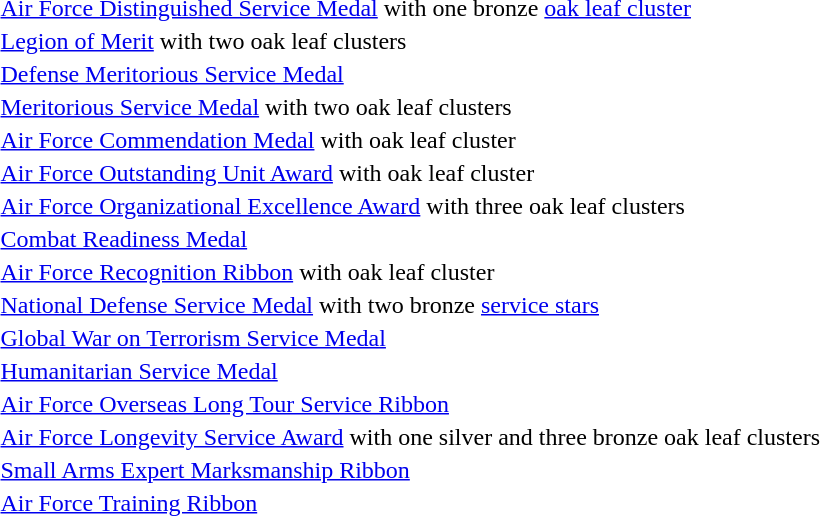<table>
<tr>
<td></td>
<td><a href='#'>Air Force Distinguished Service Medal</a> with one bronze <a href='#'>oak leaf cluster</a></td>
</tr>
<tr>
<td><span></span><span></span></td>
<td><a href='#'>Legion of Merit</a> with two oak leaf clusters</td>
</tr>
<tr>
<td></td>
<td><a href='#'>Defense Meritorious Service Medal</a></td>
</tr>
<tr>
<td><span></span><span></span></td>
<td><a href='#'>Meritorious Service Medal</a> with two oak leaf clusters</td>
</tr>
<tr>
<td></td>
<td><a href='#'>Air Force Commendation Medal</a> with oak leaf cluster</td>
</tr>
<tr>
<td></td>
<td><a href='#'>Air Force Outstanding Unit Award</a> with oak leaf cluster</td>
</tr>
<tr>
<td><span></span><span></span><span></span></td>
<td><a href='#'>Air Force Organizational Excellence Award</a> with three oak leaf clusters</td>
</tr>
<tr>
<td></td>
<td><a href='#'>Combat Readiness Medal</a></td>
</tr>
<tr>
<td></td>
<td><a href='#'>Air Force Recognition Ribbon</a> with oak leaf cluster</td>
</tr>
<tr>
<td></td>
<td><a href='#'>National Defense Service Medal</a> with two bronze <a href='#'>service stars</a></td>
</tr>
<tr>
<td></td>
<td><a href='#'>Global War on Terrorism Service Medal</a></td>
</tr>
<tr>
<td></td>
<td><a href='#'>Humanitarian Service Medal</a></td>
</tr>
<tr>
<td></td>
<td><a href='#'>Air Force Overseas Long Tour Service Ribbon</a></td>
</tr>
<tr>
<td><span></span><span></span><span></span><span></span></td>
<td><a href='#'>Air Force Longevity Service Award</a> with one silver and three bronze oak leaf clusters</td>
</tr>
<tr>
<td></td>
<td><a href='#'>Small Arms Expert Marksmanship Ribbon</a></td>
</tr>
<tr>
<td></td>
<td><a href='#'>Air Force Training Ribbon</a></td>
</tr>
</table>
